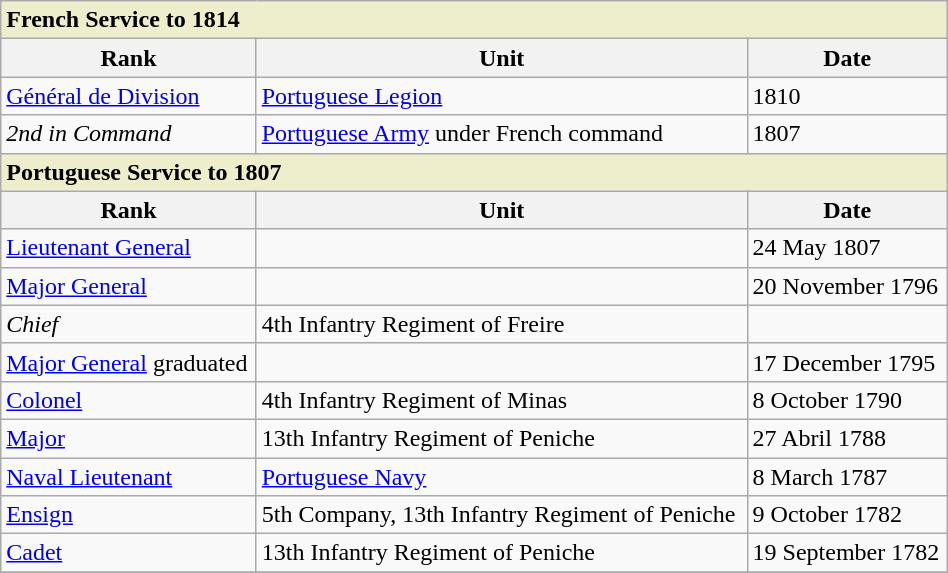<table class="wikitable" width=50% |>
<tr>
<td colspan=4 bgcolor=#eeeecc><strong>French Service to 1814</strong></td>
</tr>
<tr>
<th>Rank</th>
<th>Unit</th>
<th>Date</th>
</tr>
<tr>
<td><a href='#'>Général de Division</a></td>
<td><a href='#'>Portuguese Legion</a></td>
<td>1810</td>
</tr>
<tr>
<td><em>2nd in Command</em></td>
<td><a href='#'>Portuguese Army</a> under French command</td>
<td>1807</td>
</tr>
<tr>
<td colspan=4 bgcolor=#eeeecc><strong>Portuguese Service to 1807</strong></td>
</tr>
<tr>
<th>Rank</th>
<th>Unit</th>
<th>Date</th>
</tr>
<tr>
<td><a href='#'>Lieutenant General</a></td>
<td></td>
<td>24 May 1807</td>
</tr>
<tr>
<td><a href='#'>Major General</a></td>
<td></td>
<td>20 November 1796</td>
</tr>
<tr>
<td><em>Chief</em></td>
<td>4th Infantry Regiment of Freire</td>
<td></td>
</tr>
<tr>
<td><a href='#'>Major General</a> graduated</td>
<td></td>
<td>17 December 1795</td>
</tr>
<tr>
<td><a href='#'>Colonel</a></td>
<td>4th Infantry Regiment of Minas</td>
<td>8 October 1790</td>
</tr>
<tr>
<td><a href='#'>Major</a></td>
<td>13th Infantry Regiment of Peniche</td>
<td>27 Abril 1788</td>
</tr>
<tr>
<td><a href='#'>Naval Lieutenant</a></td>
<td><a href='#'>Portuguese Navy</a></td>
<td>8 March 1787</td>
</tr>
<tr>
<td><a href='#'>Ensign</a></td>
<td>5th Company, 13th Infantry Regiment of Peniche</td>
<td>9 October 1782</td>
</tr>
<tr>
<td><a href='#'>Cadet</a></td>
<td>13th Infantry Regiment of Peniche</td>
<td>19 September 1782</td>
</tr>
<tr>
</tr>
</table>
